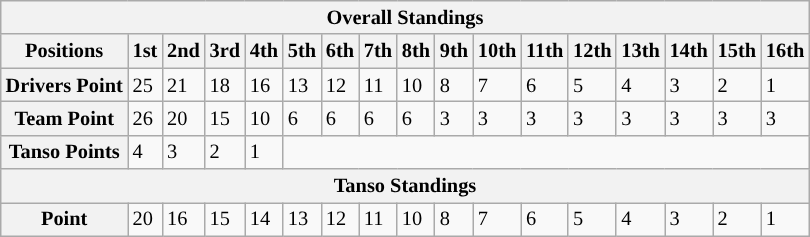<table class="wikitable" style="font-size:85%">
<tr>
<th colspan="17">Overall Standings</th>
</tr>
<tr>
<th>Positions</th>
<th>1st</th>
<th>2nd</th>
<th>3rd</th>
<th>4th</th>
<th>5th</th>
<th>6th</th>
<th>7th</th>
<th>8th</th>
<th>9th</th>
<th>10th</th>
<th>11th</th>
<th>12th</th>
<th>13th</th>
<th>14th</th>
<th>15th</th>
<th>16th</th>
</tr>
<tr>
<th>Drivers Point</th>
<td>25</td>
<td>21</td>
<td>18</td>
<td>16</td>
<td>13</td>
<td>12</td>
<td>11</td>
<td>10</td>
<td>8</td>
<td>7</td>
<td>6</td>
<td>5</td>
<td>4</td>
<td>3</td>
<td>2</td>
<td>1</td>
</tr>
<tr>
<th>Team Point</th>
<td>26</td>
<td>20</td>
<td>15</td>
<td>10</td>
<td>6</td>
<td>6</td>
<td>6</td>
<td>6</td>
<td>3</td>
<td>3</td>
<td>3</td>
<td>3</td>
<td>3</td>
<td>3</td>
<td>3</td>
<td>3</td>
</tr>
<tr>
<th>Tanso Points</th>
<td>4</td>
<td>3</td>
<td>2</td>
<td>1</td>
<td colspan="12"></td>
</tr>
<tr>
<th colspan="17">Tanso Standings</th>
</tr>
<tr>
<th>Point</th>
<td>20</td>
<td>16</td>
<td>15</td>
<td>14</td>
<td>13</td>
<td>12</td>
<td>11</td>
<td>10</td>
<td>8</td>
<td>7</td>
<td>6</td>
<td>5</td>
<td>4</td>
<td>3</td>
<td>2</td>
<td>1</td>
</tr>
</table>
